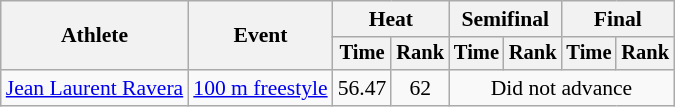<table class=wikitable style="font-size:90%">
<tr>
<th rowspan="2">Athlete</th>
<th rowspan="2">Event</th>
<th colspan="2">Heat</th>
<th colspan="2">Semifinal</th>
<th colspan="2">Final</th>
</tr>
<tr style="font-size:95%">
<th>Time</th>
<th>Rank</th>
<th>Time</th>
<th>Rank</th>
<th>Time</th>
<th>Rank</th>
</tr>
<tr align=center>
<td align=left><a href='#'>Jean Laurent Ravera</a></td>
<td align=left><a href='#'>100 m freestyle</a></td>
<td>56.47</td>
<td>62</td>
<td colspan=4>Did not advance</td>
</tr>
</table>
